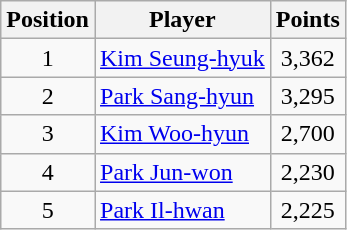<table class="wikitable">
<tr>
<th>Position</th>
<th>Player</th>
<th>Points</th>
</tr>
<tr>
<td align=center>1</td>
<td> <a href='#'>Kim Seung-hyuk</a></td>
<td align=center>3,362</td>
</tr>
<tr>
<td align=center>2</td>
<td> <a href='#'>Park Sang-hyun</a></td>
<td align=center>3,295</td>
</tr>
<tr>
<td align=center>3</td>
<td> <a href='#'>Kim Woo-hyun</a></td>
<td align=center>2,700</td>
</tr>
<tr>
<td align=center>4</td>
<td> <a href='#'>Park Jun-won</a></td>
<td align=center>2,230</td>
</tr>
<tr>
<td align=center>5</td>
<td> <a href='#'>Park Il-hwan</a></td>
<td align=center>2,225</td>
</tr>
</table>
